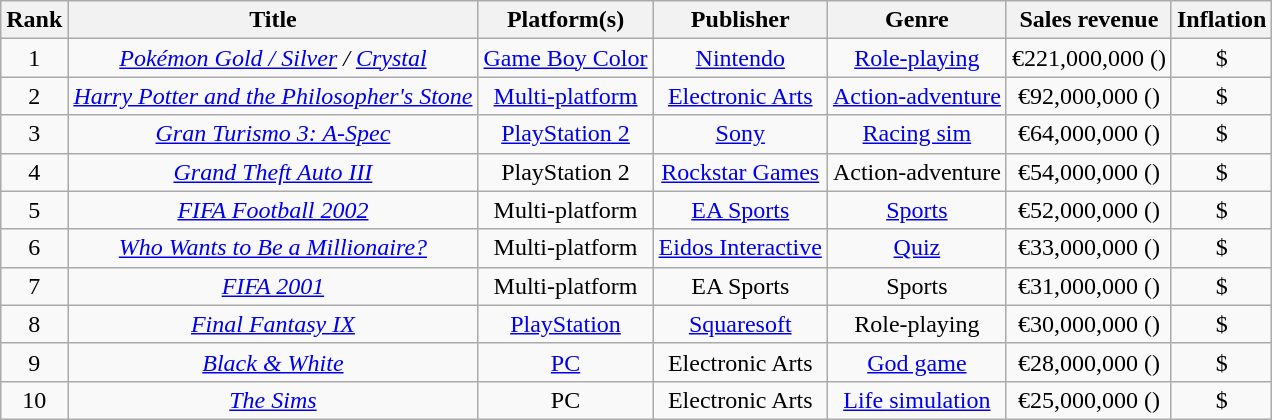<table class="wikitable sortable" style="text-align:center">
<tr>
<th>Rank</th>
<th>Title</th>
<th>Platform(s)</th>
<th>Publisher</th>
<th>Genre</th>
<th>Sales revenue</th>
<th>Inflation</th>
</tr>
<tr>
<td>1</td>
<td><em><a href='#'>Pokémon Gold / Silver</a> / <a href='#'>Crystal</a></em></td>
<td><a href='#'>Game Boy Color</a></td>
<td><a href='#'>Nintendo</a></td>
<td><a href='#'>Role-playing</a></td>
<td>€221,000,000 ()</td>
<td>$</td>
</tr>
<tr>
<td>2</td>
<td><em><a href='#'>Harry Potter and the Philosopher's Stone</a></em></td>
<td><a href='#'>Multi-platform</a></td>
<td><a href='#'>Electronic Arts</a></td>
<td><a href='#'>Action-adventure</a></td>
<td>€92,000,000 ()</td>
<td>$</td>
</tr>
<tr>
<td>3</td>
<td><em><a href='#'>Gran Turismo 3: A-Spec</a></em></td>
<td><a href='#'>PlayStation 2</a></td>
<td><a href='#'>Sony</a></td>
<td><a href='#'>Racing sim</a></td>
<td>€64,000,000 ()</td>
<td>$</td>
</tr>
<tr>
<td>4</td>
<td><em><a href='#'>Grand Theft Auto III</a></em></td>
<td>PlayStation 2</td>
<td><a href='#'>Rockstar Games</a></td>
<td>Action-adventure</td>
<td>€54,000,000 ()</td>
<td>$</td>
</tr>
<tr>
<td>5</td>
<td><em><a href='#'>FIFA Football 2002</a></em></td>
<td>Multi-platform</td>
<td><a href='#'>EA Sports</a></td>
<td><a href='#'>Sports</a></td>
<td>€52,000,000 ()</td>
<td>$</td>
</tr>
<tr>
<td>6</td>
<td><a href='#'><em>Who Wants to Be a Millionaire?</em></a></td>
<td>Multi-platform</td>
<td><a href='#'>Eidos Interactive</a></td>
<td><a href='#'>Quiz</a></td>
<td>€33,000,000 ()</td>
<td>$</td>
</tr>
<tr>
<td>7</td>
<td><em><a href='#'>FIFA 2001</a></em></td>
<td>Multi-platform</td>
<td>EA Sports</td>
<td>Sports</td>
<td>€31,000,000 ()</td>
<td>$</td>
</tr>
<tr>
<td>8</td>
<td><em><a href='#'>Final Fantasy IX</a></em></td>
<td><a href='#'>PlayStation</a></td>
<td><a href='#'>Squaresoft</a></td>
<td>Role-playing</td>
<td>€30,000,000 ()</td>
<td>$</td>
</tr>
<tr>
<td>9</td>
<td><a href='#'><em>Black & White</em></a></td>
<td><a href='#'>PC</a></td>
<td>Electronic Arts</td>
<td><a href='#'>God game</a></td>
<td>€28,000,000 ()</td>
<td>$</td>
</tr>
<tr>
<td>10</td>
<td><em><a href='#'>The Sims</a></em></td>
<td>PC</td>
<td>Electronic Arts</td>
<td><a href='#'>Life simulation</a></td>
<td>€25,000,000 ()</td>
<td>$</td>
</tr>
</table>
